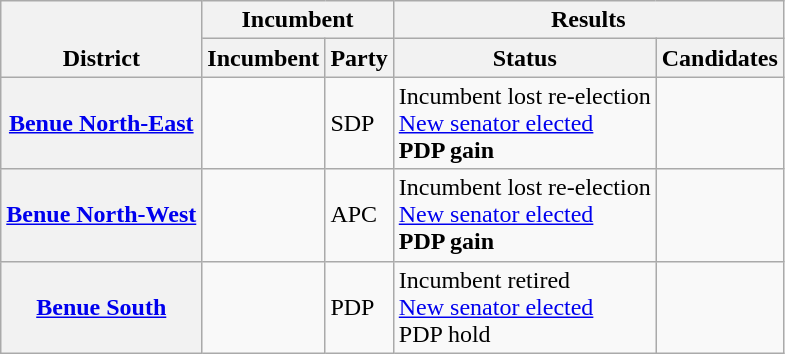<table class="wikitable sortable">
<tr valign=bottom>
<th rowspan=2>District</th>
<th colspan=2>Incumbent</th>
<th colspan=2>Results</th>
</tr>
<tr valign=bottom>
<th>Incumbent</th>
<th>Party</th>
<th>Status</th>
<th>Candidates</th>
</tr>
<tr>
<th><a href='#'>Benue North-East</a></th>
<td></td>
<td>SDP</td>
<td>Incumbent lost re-election<br><a href='#'>New senator elected</a><br><strong>PDP gain</strong></td>
<td nowrap></td>
</tr>
<tr>
<th><a href='#'>Benue North-West</a></th>
<td></td>
<td>APC</td>
<td>Incumbent lost re-election<br><a href='#'>New senator elected</a><br><strong>PDP gain</strong></td>
<td nowrap></td>
</tr>
<tr>
<th><a href='#'>Benue South</a></th>
<td></td>
<td>PDP</td>
<td>Incumbent retired<br><a href='#'>New senator elected</a><br>PDP hold</td>
<td nowrap></td>
</tr>
</table>
